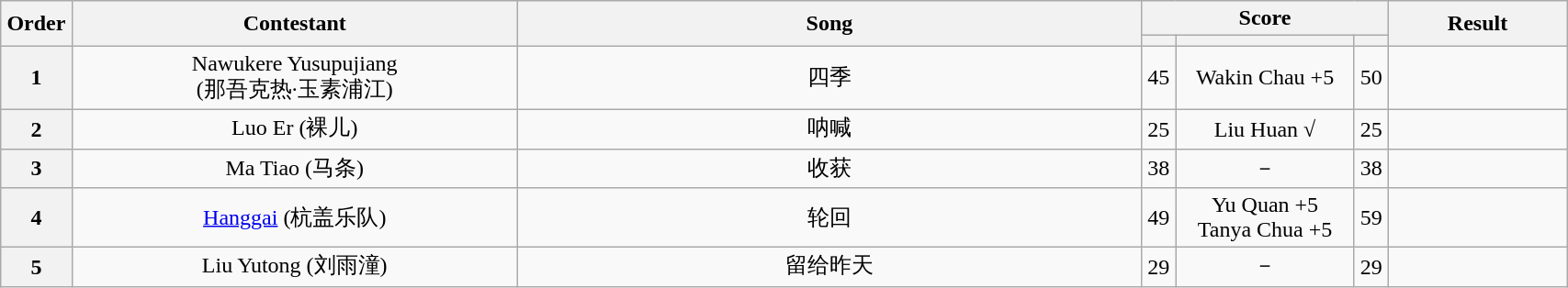<table class="wikitable" style="width:90%; text-align:center;">
<tr>
<th rowspan="2" width="1%"><strong>Order</strong></th>
<th rowspan="2" width="25%"><strong>Contestant</strong></th>
<th rowspan="2" width="35%"><strong>Song</strong></th>
<th colspan="3" width="20%"><strong>Score</strong></th>
<th rowspan="2" width="10%"><strong>Result</strong></th>
</tr>
<tr>
<th width="1%"></th>
<th width="10%"></th>
<th width="1%"></th>
</tr>
<tr>
<th>1</th>
<td>Nawukere Yusupujiang<br>(那吾克热·玉素浦江)</td>
<td>四季<br></td>
<td>45</td>
<td>Wakin Chau +5</td>
<td>50</td>
<td></td>
</tr>
<tr>
<th>2</th>
<td>Luo Er (裸儿)</td>
<td>呐喊<br></td>
<td>25</td>
<td>Liu Huan √</td>
<td>25</td>
<td></td>
</tr>
<tr>
<th>3</th>
<td>Ma Tiao (马条)</td>
<td>收获<br></td>
<td>38</td>
<td>－</td>
<td>38</td>
<td></td>
</tr>
<tr>
<th>4</th>
<td><a href='#'>Hanggai</a> (杭盖乐队)</td>
<td>轮回<br></td>
<td>49</td>
<td>Yu Quan +5<br>Tanya Chua +5</td>
<td>59</td>
<td></td>
</tr>
<tr>
<th>5</th>
<td>Liu Yutong (刘雨潼)</td>
<td>留给昨天<br></td>
<td>29</td>
<td>－</td>
<td>29</td>
<td></td>
</tr>
</table>
